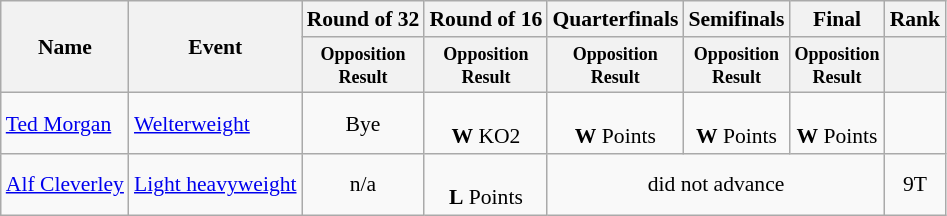<table class=wikitable style="font-size:90%">
<tr>
<th rowspan="2">Name</th>
<th rowspan="2">Event</th>
<th>Round of 32</th>
<th>Round of 16</th>
<th>Quarterfinals</th>
<th>Semifinals</th>
<th>Final</th>
<th>Rank</th>
</tr>
<tr>
<th style="line-height:1em"><small>Opposition<br>Result</small></th>
<th style="line-height:1em"><small>Opposition<br>Result</small></th>
<th style="line-height:1em"><small>Opposition<br>Result</small></th>
<th style="line-height:1em"><small>Opposition<br>Result</small></th>
<th style="line-height:1em"><small>Opposition<br>Result</small></th>
<th style="line-height:1em"></th>
</tr>
<tr>
<td><a href='#'>Ted Morgan</a></td>
<td><a href='#'>Welterweight</a></td>
<td align="center">Bye</td>
<td align="center"><br><strong>W</strong> KO2</td>
<td align="center"><br><strong>W</strong> Points</td>
<td align="center"><br><strong>W</strong> Points</td>
<td align="center"><br><strong>W</strong> Points</td>
<td align="center"></td>
</tr>
<tr>
<td><a href='#'>Alf Cleverley</a></td>
<td><a href='#'>Light heavyweight</a></td>
<td align="center">n/a</td>
<td align="center"><br><strong>L</strong> Points</td>
<td align="center" colspan="3">did not advance</td>
<td align="center">9T</td>
</tr>
</table>
